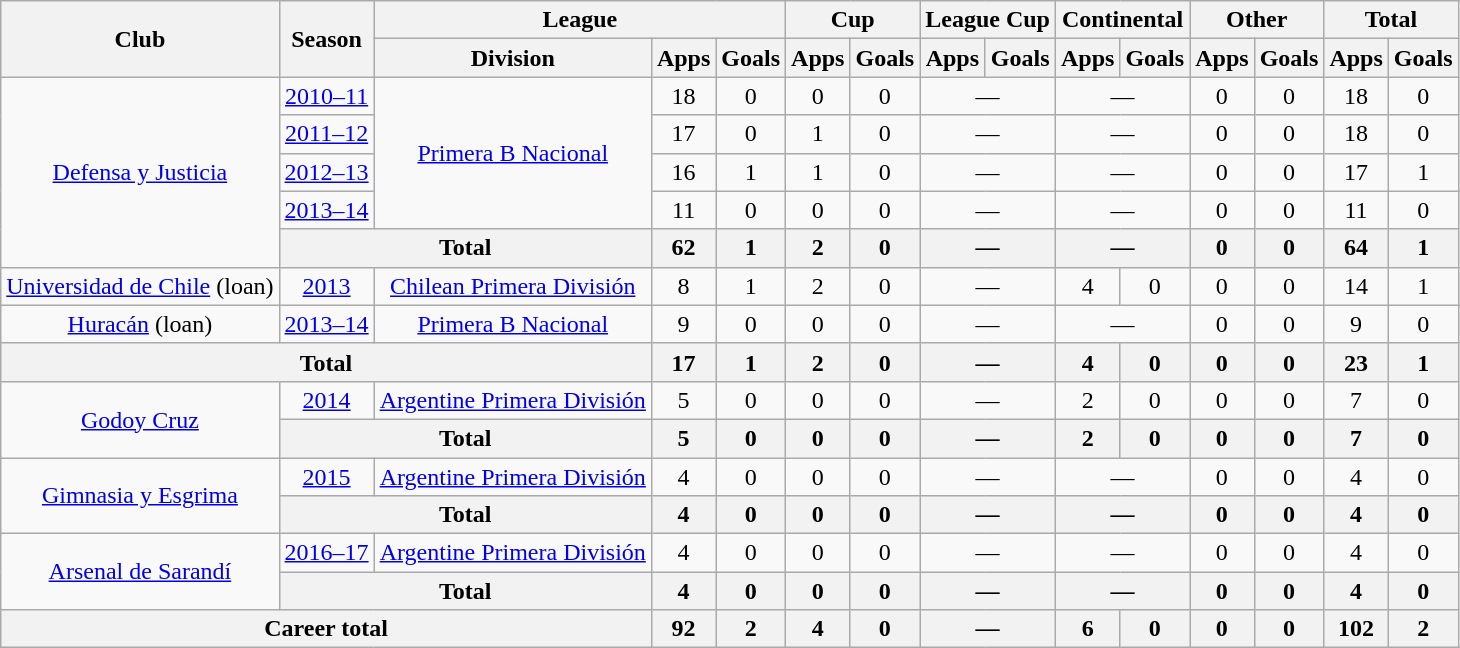<table class="wikitable" style="text-align:center">
<tr>
<th rowspan="2">Club</th>
<th rowspan="2">Season</th>
<th colspan="3">League</th>
<th colspan="2">Cup</th>
<th colspan="2">League Cup</th>
<th colspan="2">Continental</th>
<th colspan="2">Other</th>
<th colspan="2">Total</th>
</tr>
<tr>
<th>Division</th>
<th>Apps</th>
<th>Goals</th>
<th>Apps</th>
<th>Goals</th>
<th>Apps</th>
<th>Goals</th>
<th>Apps</th>
<th>Goals</th>
<th>Apps</th>
<th>Goals</th>
<th>Apps</th>
<th>Goals</th>
</tr>
<tr>
<td rowspan="5"><a href='#'>Defensa y Justicia</a></td>
<td><a href='#'>2010–11</a></td>
<td rowspan="4"><a href='#'>Primera B Nacional</a></td>
<td>18</td>
<td>0</td>
<td>0</td>
<td>0</td>
<td colspan="2">—</td>
<td colspan="2">—</td>
<td>0</td>
<td>0</td>
<td>18</td>
<td>0</td>
</tr>
<tr>
<td><a href='#'>2011–12</a></td>
<td>17</td>
<td>0</td>
<td>1</td>
<td>0</td>
<td colspan="2">—</td>
<td colspan="2">—</td>
<td>0</td>
<td>0</td>
<td>18</td>
<td>0</td>
</tr>
<tr>
<td><a href='#'>2012–13</a></td>
<td>16</td>
<td>1</td>
<td>1</td>
<td>0</td>
<td colspan="2">—</td>
<td colspan="2">—</td>
<td>0</td>
<td>0</td>
<td>17</td>
<td>1</td>
</tr>
<tr>
<td><a href='#'>2013–14</a></td>
<td>11</td>
<td>0</td>
<td>0</td>
<td>0</td>
<td colspan="2">—</td>
<td colspan="2">—</td>
<td>0</td>
<td>0</td>
<td>11</td>
<td>0</td>
</tr>
<tr>
<th colspan="2">Total</th>
<th>62</th>
<th>1</th>
<th>2</th>
<th>0</th>
<th colspan="2">—</th>
<th colspan="2">—</th>
<th>0</th>
<th>0</th>
<th>64</th>
<th>1</th>
</tr>
<tr>
<td rowspan="1"><a href='#'>Universidad de Chile</a> (loan)</td>
<td><a href='#'>2013</a></td>
<td rowspan="1"><a href='#'>Chilean Primera División</a></td>
<td>8</td>
<td>1</td>
<td>2</td>
<td>0</td>
<td colspan="2">—</td>
<td>4</td>
<td>0</td>
<td>0</td>
<td>0</td>
<td>14</td>
<td>1</td>
</tr>
<tr>
<td rowspan="1"><a href='#'>Huracán</a> (loan)</td>
<td><a href='#'>2013–14</a></td>
<td rowspan="1"><a href='#'>Primera B Nacional</a></td>
<td>9</td>
<td>0</td>
<td>0</td>
<td>0</td>
<td colspan="2">—</td>
<td colspan="2">—</td>
<td>0</td>
<td>0</td>
<td>9</td>
<td>0</td>
</tr>
<tr>
<th colspan="3">Total</th>
<th>17</th>
<th>1</th>
<th>2</th>
<th>0</th>
<th colspan="2">—</th>
<th>4</th>
<th>0</th>
<th>0</th>
<th>0</th>
<th>23</th>
<th>1</th>
</tr>
<tr>
<td rowspan="2"><a href='#'>Godoy Cruz</a></td>
<td><a href='#'>2014</a></td>
<td rowspan="1"><a href='#'>Argentine Primera División</a></td>
<td>5</td>
<td>0</td>
<td>0</td>
<td>0</td>
<td colspan="2">—</td>
<td>2</td>
<td>0</td>
<td>0</td>
<td>0</td>
<td>7</td>
<td>0</td>
</tr>
<tr>
<th colspan="2">Total</th>
<th>5</th>
<th>0</th>
<th>0</th>
<th>0</th>
<th colspan="2">—</th>
<th>2</th>
<th>0</th>
<th>0</th>
<th>0</th>
<th>7</th>
<th>0</th>
</tr>
<tr>
<td rowspan="2"><a href='#'>Gimnasia y Esgrima</a></td>
<td><a href='#'>2015</a></td>
<td rowspan="1"><a href='#'>Argentine Primera División</a></td>
<td>4</td>
<td>0</td>
<td>0</td>
<td>0</td>
<td colspan="2">—</td>
<td colspan="2">—</td>
<td>0</td>
<td>0</td>
<td>4</td>
<td>0</td>
</tr>
<tr>
<th colspan="2">Total</th>
<th>4</th>
<th>0</th>
<th>0</th>
<th>0</th>
<th colspan="2">—</th>
<th colspan="2">—</th>
<th>0</th>
<th>0</th>
<th>4</th>
<th>0</th>
</tr>
<tr>
<td rowspan="2"><a href='#'>Arsenal de Sarandí</a></td>
<td><a href='#'>2016–17</a></td>
<td rowspan="1"><a href='#'>Argentine Primera División</a></td>
<td>4</td>
<td>0</td>
<td>0</td>
<td>0</td>
<td colspan="2">—</td>
<td colspan="2">—</td>
<td>0</td>
<td>0</td>
<td>4</td>
<td>0</td>
</tr>
<tr>
<th colspan="2">Total</th>
<th>4</th>
<th>0</th>
<th>0</th>
<th>0</th>
<th colspan="2">—</th>
<th colspan="2">—</th>
<th>0</th>
<th>0</th>
<th>4</th>
<th>0</th>
</tr>
<tr>
<th colspan="3">Career total</th>
<th>92</th>
<th>2</th>
<th>4</th>
<th>0</th>
<th colspan="2">—</th>
<th>6</th>
<th>0</th>
<th>0</th>
<th>0</th>
<th>102</th>
<th>2</th>
</tr>
</table>
